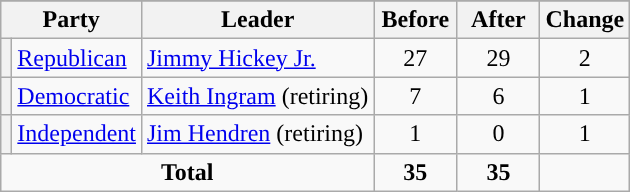<table class="wikitable" style="text-align:center;">
<tr>
</tr>
<tr>
<th colspan=2>Party</th>
<th>Leader</th>
<th style="width:3em">Before</th>
<th style="width:3em">After</th>
<th style="width:3em">Change</th>
</tr>
<tr>
<th style="background-color:"></th>
<td style="text-align:left;"><a href='#'>Republican</a></td>
<td style="text-align:left;"><a href='#'>Jimmy Hickey Jr.</a></td>
<td>27</td>
<td>29</td>
<td> 2</td>
</tr>
<tr>
<th style="background-color:"></th>
<td style="text-align:left;"><a href='#'>Democratic</a></td>
<td style="text-align:left;"><a href='#'>Keith Ingram</a> (retiring)</td>
<td>7</td>
<td>6</td>
<td> 1</td>
</tr>
<tr>
<th style="background-color:"></th>
<td style="text-align:left;"><a href='#'>Independent</a></td>
<td style="text-align:left;"><a href='#'>Jim Hendren</a> (retiring)</td>
<td>1</td>
<td>0</td>
<td> 1</td>
</tr>
<tr>
<td colspan=3><strong>Total</strong></td>
<td><strong>35</strong></td>
<td><strong>35</strong></td>
<td></td>
</tr>
</table>
